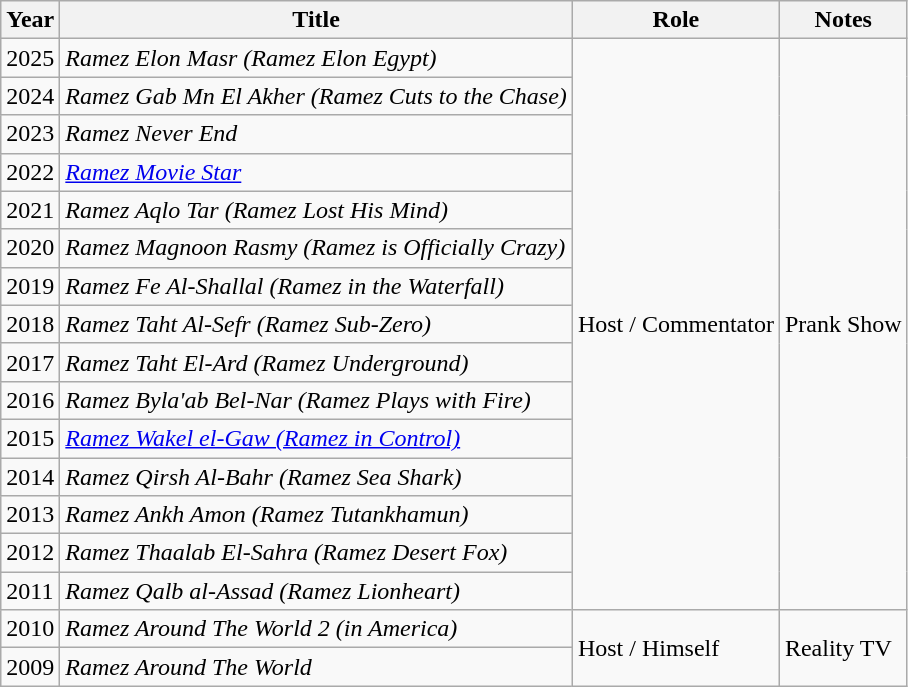<table class="wikitable">
<tr>
<th>Year</th>
<th>Title</th>
<th>Role</th>
<th class="unsortable">Notes</th>
</tr>
<tr>
<td>2025</td>
<td><em>Ramez Elon Masr (Ramez Elon Egypt)</em></td>
<td rowspan="15">Host / Commentator</td>
<td rowspan="15">Prank Show</td>
</tr>
<tr>
<td>2024</td>
<td><em>Ramez Gab Mn El Akher (Ramez Cuts to the Chase)</em></td>
</tr>
<tr>
<td>2023</td>
<td><em>Ramez Never End</em></td>
</tr>
<tr>
<td>2022</td>
<td><em><a href='#'>Ramez Movie Star</a></em></td>
</tr>
<tr>
<td>2021</td>
<td><em>Ramez Aqlo Tar (Ramez Lost His Mind)</em></td>
</tr>
<tr>
<td>2020</td>
<td><em>Ramez Magnoon Rasmy (Ramez is Officially Crazy)</em></td>
</tr>
<tr>
<td>2019</td>
<td><em>Ramez Fe Al-Shallal (Ramez in the Waterfall)</em></td>
</tr>
<tr>
<td>2018</td>
<td><em>Ramez Taht Al-Sefr (Ramez Sub-Zero)</em></td>
</tr>
<tr>
<td>2017</td>
<td><em>Ramez Taht El-Ard (Ramez Underground)</em></td>
</tr>
<tr>
<td>2016</td>
<td><em>Ramez Byla'ab Bel-Nar (Ramez Plays with Fire)</em></td>
</tr>
<tr>
<td>2015</td>
<td><em><a href='#'>Ramez Wakel el-Gaw (Ramez in Control)</a></em></td>
</tr>
<tr>
<td>2014</td>
<td><em>Ramez Qirsh Al-Bahr (Ramez Sea Shark)</em></td>
</tr>
<tr>
<td>2013</td>
<td><em>Ramez Ankh Amon (Ramez Tutankhamun)</em></td>
</tr>
<tr>
<td>2012</td>
<td><em>Ramez Thaalab El-Sahra (Ramez Desert Fox)</em></td>
</tr>
<tr>
<td>2011</td>
<td><em>Ramez Qalb al-Assad (Ramez Lionheart)</em></td>
</tr>
<tr>
<td>2010</td>
<td><em>Ramez Around The World 2 (in America)</em></td>
<td rowspan="2">Host / Himself</td>
<td rowspan="2">Reality TV</td>
</tr>
<tr>
<td>2009</td>
<td><em>Ramez Around The World</em></td>
</tr>
</table>
